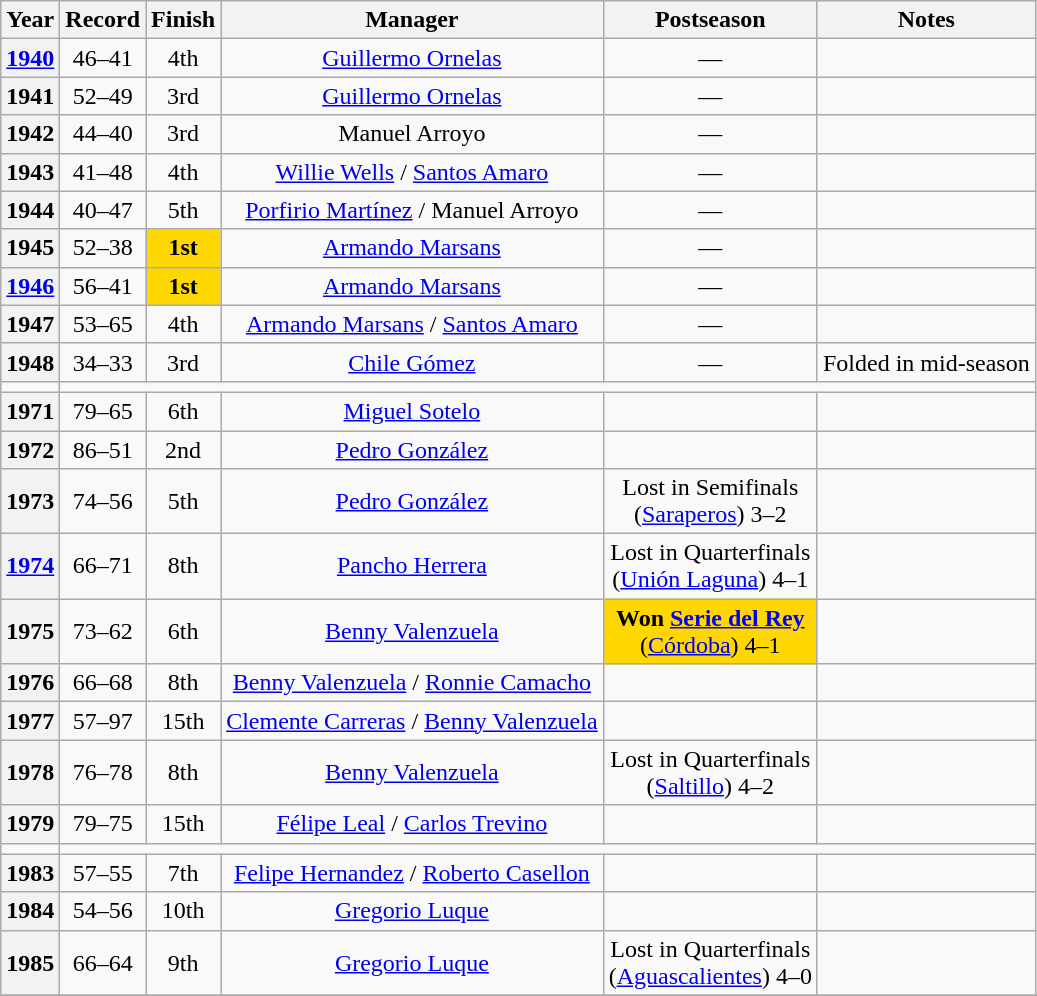<table class="wikitable plainrowheaders sortable" style="text-align:center;">
<tr>
<th scope="col">Year</th>
<th scope="col">Record</th>
<th scope="col">Finish</th>
<th scope="col">Manager</th>
<th scope="col">Postseason</th>
<th scope="col" class="unsortable">Notes</th>
</tr>
<tr>
<th scope="row" style="text-align:center;"><a href='#'>1940</a></th>
<td>46–41</td>
<td>4th</td>
<td><a href='#'>Guillermo Ornelas</a></td>
<td>—</td>
<td></td>
</tr>
<tr align=center>
<th scope="row" style="text-align:center;">1941</th>
<td>52–49</td>
<td>3rd</td>
<td><a href='#'>Guillermo Ornelas</a></td>
<td>—</td>
<td></td>
</tr>
<tr align=center>
<th scope="row" style="text-align:center;">1942</th>
<td>44–40</td>
<td>3rd</td>
<td>Manuel Arroyo</td>
<td>—</td>
<td></td>
</tr>
<tr align=center>
<th scope="row" style="text-align:center;">1943</th>
<td>41–48</td>
<td>4th</td>
<td><a href='#'>Willie Wells</a> / <a href='#'>Santos Amaro</a></td>
<td>—</td>
<td></td>
</tr>
<tr align=center>
<th scope="row" style="text-align:center;">1944</th>
<td>40–47</td>
<td>5th</td>
<td><a href='#'>Porfirio Martínez</a> / Manuel Arroyo</td>
<td>—</td>
<td></td>
</tr>
<tr align=center>
<th scope="row" style="text-align:center;">1945</th>
<td>52–38</td>
<td style="background:gold;"><strong>1st</strong></td>
<td><a href='#'>Armando Marsans</a></td>
<td>—</td>
<td></td>
</tr>
<tr align=center>
<th scope="row" style="text-align:center;"><a href='#'>1946</a></th>
<td>56–41</td>
<td style="background:gold;"><strong>1st</strong></td>
<td><a href='#'>Armando Marsans</a></td>
<td>—</td>
<td></td>
</tr>
<tr align=center>
<th scope="row" style="text-align:center;">1947</th>
<td>53–65</td>
<td>4th</td>
<td><a href='#'>Armando Marsans</a> / <a href='#'>Santos Amaro</a></td>
<td>—</td>
<td></td>
</tr>
<tr align=center>
<th scope="row" style="text-align:center;">1948</th>
<td>34–33</td>
<td>3rd</td>
<td><a href='#'>Chile Gómez</a></td>
<td>—</td>
<td>Folded in mid-season</td>
</tr>
<tr align=center>
<td></td>
</tr>
<tr align=center>
<th scope="row" style="text-align:center;">1971</th>
<td>79–65</td>
<td>6th</td>
<td><a href='#'>Miguel Sotelo</a></td>
<td></td>
<td></td>
</tr>
<tr align=center>
<th scope="row" style="text-align:center;">1972</th>
<td>86–51</td>
<td>2nd</td>
<td><a href='#'>Pedro González</a></td>
<td></td>
<td></td>
</tr>
<tr align=center>
<th scope="row" style="text-align:center;">1973</th>
<td>74–56</td>
<td>5th</td>
<td><a href='#'>Pedro González</a></td>
<td>Lost in Semifinals<br>(<a href='#'>Saraperos</a>) 3–2</td>
<td></td>
</tr>
<tr align=center>
<th scope="row" style="text-align:center;"><a href='#'>1974</a></th>
<td>66–71</td>
<td>8th</td>
<td><a href='#'>Pancho Herrera</a></td>
<td>Lost in Quarterfinals<br>(<a href='#'>Unión Laguna</a>) 4–1</td>
<td></td>
</tr>
<tr align=center>
<th scope="row" style="text-align:center;">1975</th>
<td>73–62</td>
<td>6th</td>
<td><a href='#'>Benny Valenzuela</a></td>
<td style="background:gold;"><strong>Won <a href='#'>Serie del Rey</a></strong><br>(<a href='#'>Córdoba</a>) 4–1</td>
<td></td>
</tr>
<tr align=center>
<th scope="row" style="text-align:center;">1976</th>
<td>66–68</td>
<td>8th</td>
<td><a href='#'>Benny Valenzuela</a> / <a href='#'>Ronnie Camacho</a></td>
<td></td>
<td></td>
</tr>
<tr align=center>
<th scope="row" style="text-align:center;">1977</th>
<td>57–97</td>
<td>15th</td>
<td><a href='#'>Clemente Carreras</a> / <a href='#'>Benny Valenzuela</a></td>
<td></td>
<td></td>
</tr>
<tr align=center>
<th scope="row" style="text-align:center;">1978</th>
<td>76–78</td>
<td>8th</td>
<td><a href='#'>Benny Valenzuela</a></td>
<td>Lost in Quarterfinals<br>(<a href='#'>Saltillo</a>) 4–2</td>
<td></td>
</tr>
<tr align=center>
<th scope="row" style="text-align:center;">1979</th>
<td>79–75</td>
<td>15th</td>
<td><a href='#'>Félipe Leal</a> / <a href='#'>Carlos Trevino</a></td>
<td></td>
<td></td>
</tr>
<tr align=center>
<td></td>
</tr>
<tr align=center>
<th scope="row" style="text-align:center;">1983</th>
<td>57–55</td>
<td>7th</td>
<td><a href='#'>Felipe Hernandez</a> / <a href='#'>Roberto Casellon</a></td>
<td></td>
<td></td>
</tr>
<tr align=center>
<th scope="row" style="text-align:center;">1984</th>
<td>54–56</td>
<td>10th</td>
<td><a href='#'>Gregorio Luque</a></td>
<td></td>
<td></td>
</tr>
<tr align=center>
<th scope="row" style="text-align:center;">1985</th>
<td>66–64</td>
<td>9th</td>
<td><a href='#'>Gregorio Luque</a></td>
<td>Lost in Quarterfinals<br>(<a href='#'>Aguascalientes</a>) 4–0</td>
<td></td>
</tr>
<tr align=center>
</tr>
</table>
